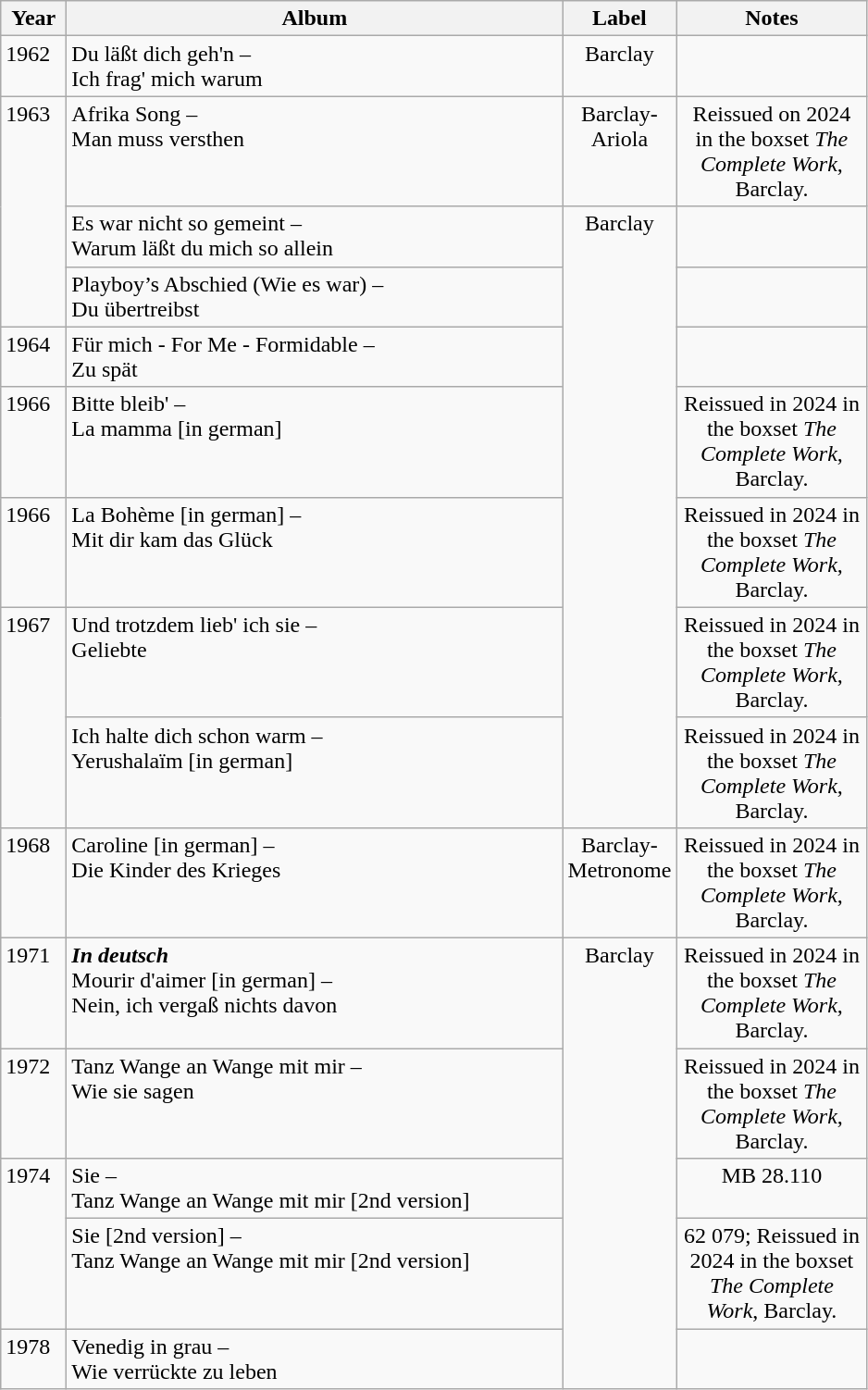<table class="wikitable">
<tr>
<th align="left" valign="top" width="40">Year</th>
<th align="left" valign="top" width="350">Album</th>
<th align="center" valign="top" width="70">Label</th>
<th align="left" valign="top" width="130">Notes</th>
</tr>
<tr>
<td align="left" valign="top">1962</td>
<td align="left" valign="top">Du läßt dich geh'n –<br>Ich frag' mich warum</td>
<td align="center" valign="top">Barclay</td>
<td align="center" valign="top"></td>
</tr>
<tr>
<td rowspan="3" align="left" valign="top">1963</td>
<td align="left" valign="top">Afrika Song –<br>Man muss versthen</td>
<td align="center" valign="top">Barclay-Ariola</td>
<td align="center" valign="top">Reissued on 2024 in the boxset <em>The Complete Work</em>, Barclay.</td>
</tr>
<tr>
<td align="left" valign="top">Es war nicht so gemeint –<br>Warum läßt du mich so allein</td>
<td rowspan="7" align="center" valign="top">Barclay</td>
<td align="center" valign="top"></td>
</tr>
<tr>
<td align="left" valign="top">Playboy’s Abschied (Wie es war) –<br>Du übertreibst</td>
<td align="center" valign="top"></td>
</tr>
<tr>
<td align="left" valign="top">1964</td>
<td align="left" valign="top">Für mich - For Me - Formidable –<br>Zu spät</td>
<td align="center" valign="top"></td>
</tr>
<tr>
<td align="left" valign="top">1966</td>
<td align="left" valign="top">Bitte bleib' –<br>La mamma [in german]</td>
<td align="center" valign="top">Reissued in 2024 in the boxset <em>The Complete Work</em>, Barclay.</td>
</tr>
<tr>
<td align="left" valign="top">1966</td>
<td align="left" valign="top">La Bohème [in german] –<br>Mit dir kam das Glück</td>
<td align="center" valign="top">Reissued in 2024 in the boxset <em>The Complete Work</em>, Barclay.</td>
</tr>
<tr>
<td rowspan="2" align="left" valign="top">1967</td>
<td align="left" valign="top">Und trotzdem lieb' ich sie –<br>Geliebte</td>
<td align="center" valign="top">Reissued in 2024 in the boxset <em>The Complete Work</em>, Barclay.</td>
</tr>
<tr>
<td align="left" valign="top">Ich halte dich schon warm –<br>Yerushalaïm [in german]</td>
<td align="center" valign="top">Reissued in 2024 in the boxset <em>The Complete Work</em>, Barclay.</td>
</tr>
<tr>
<td align="left" valign="top">1968</td>
<td align="left" valign="top">Caroline [in german] –<br>Die Kinder des Krieges</td>
<td align="center" valign="top">Barclay-Metronome</td>
<td align="center" valign="top">Reissued in 2024 in the boxset <em>The Complete Work</em>, Barclay.</td>
</tr>
<tr>
<td align="left" valign="top">1971</td>
<td align="left" valign="top"><strong><em>In deutsch</em></strong><br>Mourir d'aimer [in german] –<br>Nein, ich vergaß nichts davon</td>
<td rowspan="5" align="center" valign="top">Barclay</td>
<td align="center" valign="top">Reissued in 2024 in the boxset <em>The Complete Work</em>, Barclay.</td>
</tr>
<tr>
<td align="left" valign="top">1972</td>
<td align="left" valign="top">Tanz Wange an Wange mit mir –<br>Wie sie sagen</td>
<td align="center" valign="top">Reissued in 2024 in the boxset <em>The Complete Work</em>, Barclay.</td>
</tr>
<tr>
<td rowspan="2" align="left" valign="top">1974</td>
<td align="left" valign="top">Sie –<br>Tanz Wange an Wange mit mir [2nd version]</td>
<td align="center" valign="top">MB 28.110</td>
</tr>
<tr>
<td align="left" valign="top">Sie [2nd version] –<br>Tanz Wange an Wange mit mir [2nd version]</td>
<td align="center" valign="top">62 079; Reissued in 2024 in the boxset <em>The Complete Work</em>, Barclay.</td>
</tr>
<tr>
<td align="left" valign="top">1978</td>
<td align="left" valign="top">Venedig in grau –<br>Wie verrückte zu leben</td>
<td align="center" valign="top"></td>
</tr>
</table>
